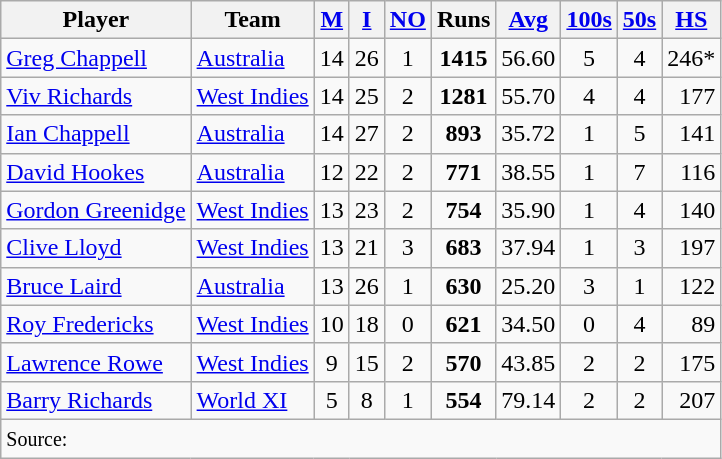<table class="wikitable" style="text-align:center;">
<tr>
<th>Player</th>
<th>Team</th>
<th><a href='#'>M</a></th>
<th><a href='#'>I</a></th>
<th><a href='#'>NO</a></th>
<th>Runs</th>
<th><a href='#'>Avg</a></th>
<th><a href='#'>100s</a></th>
<th><a href='#'>50s</a></th>
<th><a href='#'>HS</a></th>
</tr>
<tr>
<td align="left"><a href='#'>Greg Chappell</a></td>
<td align="left"> <a href='#'>Australia</a></td>
<td>14</td>
<td>26</td>
<td>1</td>
<td><strong>1415</strong></td>
<td align="right">56.60</td>
<td>5</td>
<td>4</td>
<td align="right">246*</td>
</tr>
<tr>
<td align="left"><a href='#'>Viv Richards</a></td>
<td align="left"> <a href='#'>West Indies</a></td>
<td>14</td>
<td>25</td>
<td>2</td>
<td><strong>1281</strong></td>
<td align="right">55.70</td>
<td>4</td>
<td>4</td>
<td align="right">177</td>
</tr>
<tr>
<td align="left"><a href='#'>Ian Chappell</a></td>
<td align="left"> <a href='#'>Australia</a></td>
<td>14</td>
<td>27</td>
<td>2</td>
<td><strong>893</strong></td>
<td align="right">35.72</td>
<td>1</td>
<td>5</td>
<td align="right">141</td>
</tr>
<tr>
<td align="left"><a href='#'>David Hookes</a></td>
<td align="left"> <a href='#'>Australia</a></td>
<td>12</td>
<td>22</td>
<td>2</td>
<td><strong>771</strong></td>
<td align="right">38.55</td>
<td>1</td>
<td>7</td>
<td align="right">116</td>
</tr>
<tr>
<td align="left"><a href='#'>Gordon Greenidge</a></td>
<td align="left"> <a href='#'>West Indies</a></td>
<td>13</td>
<td>23</td>
<td>2</td>
<td><strong>754</strong></td>
<td align="right">35.90</td>
<td>1</td>
<td>4</td>
<td align="right">140</td>
</tr>
<tr>
<td align="left"><a href='#'>Clive Lloyd</a></td>
<td align="left"> <a href='#'>West Indies</a></td>
<td>13</td>
<td>21</td>
<td>3</td>
<td><strong>683</strong></td>
<td align="right">37.94</td>
<td>1</td>
<td>3</td>
<td align="right">197</td>
</tr>
<tr>
<td align="left"><a href='#'>Bruce Laird</a></td>
<td align="left"> <a href='#'>Australia</a></td>
<td>13</td>
<td>26</td>
<td>1</td>
<td><strong>630</strong></td>
<td align="right">25.20</td>
<td>3</td>
<td>1</td>
<td align="right">122</td>
</tr>
<tr>
<td align="left"><a href='#'>Roy Fredericks</a></td>
<td align="left"> <a href='#'>West Indies</a></td>
<td>10</td>
<td>18</td>
<td>0</td>
<td><strong>621</strong></td>
<td align="right">34.50</td>
<td>0</td>
<td>4</td>
<td align="right">89</td>
</tr>
<tr>
<td align="left"><a href='#'>Lawrence Rowe</a></td>
<td align="left"> <a href='#'>West Indies</a></td>
<td>9</td>
<td>15</td>
<td>2</td>
<td><strong>570</strong></td>
<td align="right">43.85</td>
<td>2</td>
<td>2</td>
<td align="right">175</td>
</tr>
<tr>
<td align="left"><a href='#'>Barry Richards</a></td>
<td align="left"> <a href='#'>World XI</a></td>
<td>5</td>
<td>8</td>
<td>1</td>
<td><strong>554</strong></td>
<td align="right">79.14</td>
<td>2</td>
<td>2</td>
<td align="right">207</td>
</tr>
<tr>
<td align=left colspan=10><small>Source:</small></td>
</tr>
</table>
